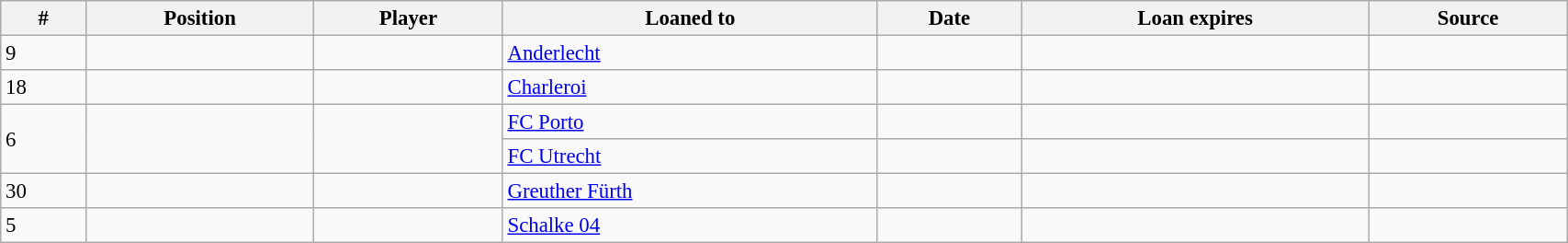<table class="wikitable sortable" style="width:90%; text-align:center; font-size:95%; text-align:left;">
<tr>
<th>#</th>
<th>Position</th>
<th>Player</th>
<th>Loaned to</th>
<th>Date</th>
<th>Loan expires</th>
<th>Source</th>
</tr>
<tr>
<td>9</td>
<td></td>
<td></td>
<td> <a href='#'>Anderlecht</a></td>
<td></td>
<td></td>
<td></td>
</tr>
<tr>
<td>18</td>
<td></td>
<td></td>
<td> <a href='#'>Charleroi</a></td>
<td></td>
<td></td>
<td></td>
</tr>
<tr>
<td rowspan=2>6</td>
<td rowspan=2></td>
<td rowspan=2></td>
<td> <a href='#'>FC Porto</a></td>
<td></td>
<td></td>
<td></td>
</tr>
<tr>
<td> <a href='#'>FC Utrecht</a></td>
<td></td>
<td></td>
<td></td>
</tr>
<tr>
<td>30</td>
<td></td>
<td></td>
<td> <a href='#'>Greuther Fürth</a></td>
<td></td>
<td></td>
<td></td>
</tr>
<tr>
<td>5</td>
<td></td>
<td></td>
<td> <a href='#'>Schalke 04</a></td>
<td></td>
<td></td>
<td></td>
</tr>
</table>
